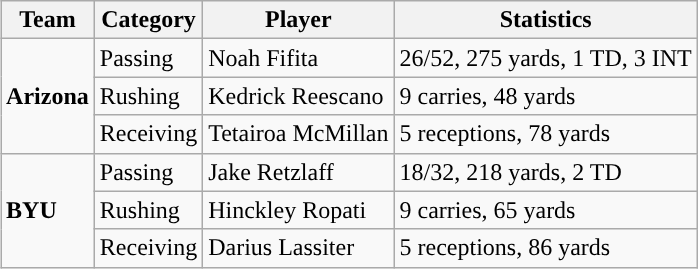<table class="wikitable" style="float: right;">
<tr>
<th>Team</th>
<th>Category</th>
<th>Player</th>
<th>Statistics</th>
</tr>
<tr>
<td rowspan=3><strong>Arizona</strong></td>
<td>Passing</td>
<td>Noah Fifita</td>
<td>26/52, 275 yards, 1 TD, 3 INT</td>
</tr>
<tr>
<td>Rushing</td>
<td>Kedrick Reescano</td>
<td>9 carries, 48 yards</td>
</tr>
<tr>
<td>Receiving</td>
<td>Tetairoa McMillan</td>
<td>5 receptions, 78 yards</td>
</tr>
<tr>
<td rowspan=3><strong>BYU</strong></td>
<td>Passing</td>
<td>Jake Retzlaff</td>
<td>18/32, 218 yards, 2 TD</td>
</tr>
<tr>
<td>Rushing</td>
<td>Hinckley Ropati</td>
<td>9 carries, 65 yards</td>
</tr>
<tr>
<td>Receiving</td>
<td>Darius Lassiter</td>
<td>5 receptions, 86 yards</td>
</tr>
</table>
